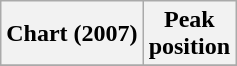<table class="wikitable sortable plainrowheaders">
<tr>
<th scope="col">Chart (2007)</th>
<th scope="col">Peak<br>position</th>
</tr>
<tr>
</tr>
</table>
